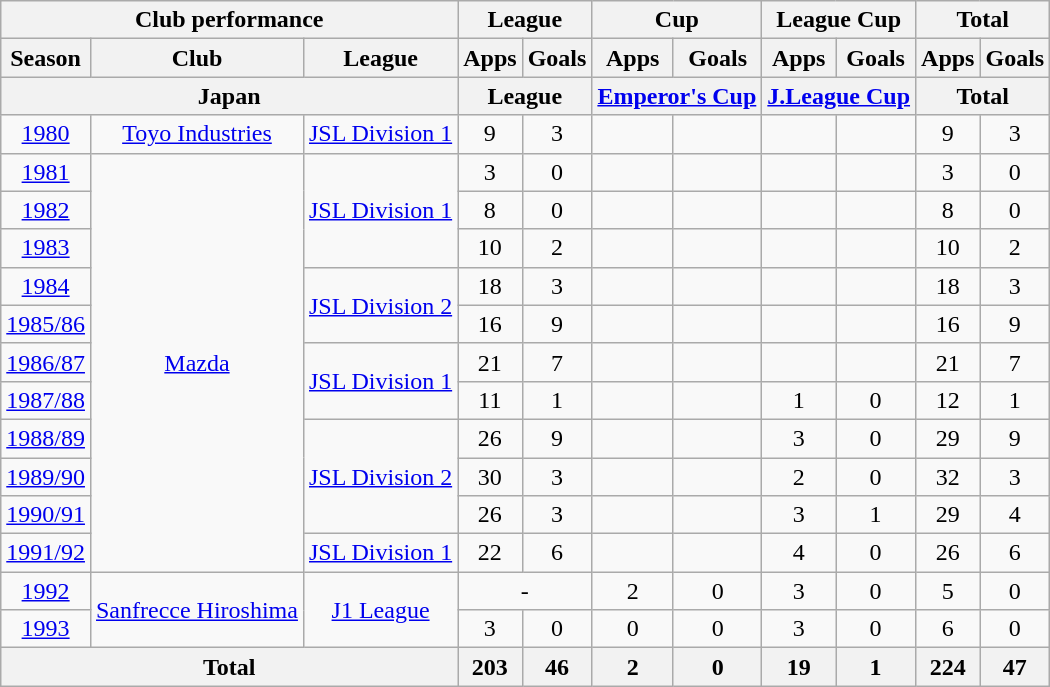<table class="wikitable" style="text-align:center;">
<tr>
<th colspan=3>Club performance</th>
<th colspan=2>League</th>
<th colspan=2>Cup</th>
<th colspan=2>League Cup</th>
<th colspan=2>Total</th>
</tr>
<tr>
<th>Season</th>
<th>Club</th>
<th>League</th>
<th>Apps</th>
<th>Goals</th>
<th>Apps</th>
<th>Goals</th>
<th>Apps</th>
<th>Goals</th>
<th>Apps</th>
<th>Goals</th>
</tr>
<tr>
<th colspan=3>Japan</th>
<th colspan=2>League</th>
<th colspan=2><a href='#'>Emperor's Cup</a></th>
<th colspan=2><a href='#'>J.League Cup</a></th>
<th colspan=2>Total</th>
</tr>
<tr>
<td><a href='#'>1980</a></td>
<td><a href='#'>Toyo Industries</a></td>
<td><a href='#'>JSL Division 1</a></td>
<td>9</td>
<td>3</td>
<td></td>
<td></td>
<td></td>
<td></td>
<td>9</td>
<td>3</td>
</tr>
<tr>
<td><a href='#'>1981</a></td>
<td rowspan="11"><a href='#'>Mazda</a></td>
<td rowspan="3"><a href='#'>JSL Division 1</a></td>
<td>3</td>
<td>0</td>
<td></td>
<td></td>
<td></td>
<td></td>
<td>3</td>
<td>0</td>
</tr>
<tr>
<td><a href='#'>1982</a></td>
<td>8</td>
<td>0</td>
<td></td>
<td></td>
<td></td>
<td></td>
<td>8</td>
<td>0</td>
</tr>
<tr>
<td><a href='#'>1983</a></td>
<td>10</td>
<td>2</td>
<td></td>
<td></td>
<td></td>
<td></td>
<td>10</td>
<td>2</td>
</tr>
<tr>
<td><a href='#'>1984</a></td>
<td rowspan="2"><a href='#'>JSL Division 2</a></td>
<td>18</td>
<td>3</td>
<td></td>
<td></td>
<td></td>
<td></td>
<td>18</td>
<td>3</td>
</tr>
<tr>
<td><a href='#'>1985/86</a></td>
<td>16</td>
<td>9</td>
<td></td>
<td></td>
<td></td>
<td></td>
<td>16</td>
<td>9</td>
</tr>
<tr>
<td><a href='#'>1986/87</a></td>
<td rowspan="2"><a href='#'>JSL Division 1</a></td>
<td>21</td>
<td>7</td>
<td></td>
<td></td>
<td></td>
<td></td>
<td>21</td>
<td>7</td>
</tr>
<tr>
<td><a href='#'>1987/88</a></td>
<td>11</td>
<td>1</td>
<td></td>
<td></td>
<td>1</td>
<td>0</td>
<td>12</td>
<td>1</td>
</tr>
<tr>
<td><a href='#'>1988/89</a></td>
<td rowspan="3"><a href='#'>JSL Division 2</a></td>
<td>26</td>
<td>9</td>
<td></td>
<td></td>
<td>3</td>
<td>0</td>
<td>29</td>
<td>9</td>
</tr>
<tr>
<td><a href='#'>1989/90</a></td>
<td>30</td>
<td>3</td>
<td></td>
<td></td>
<td>2</td>
<td>0</td>
<td>32</td>
<td>3</td>
</tr>
<tr>
<td><a href='#'>1990/91</a></td>
<td>26</td>
<td>3</td>
<td></td>
<td></td>
<td>3</td>
<td>1</td>
<td>29</td>
<td>4</td>
</tr>
<tr>
<td><a href='#'>1991/92</a></td>
<td><a href='#'>JSL Division 1</a></td>
<td>22</td>
<td>6</td>
<td></td>
<td></td>
<td>4</td>
<td>0</td>
<td>26</td>
<td>6</td>
</tr>
<tr>
<td><a href='#'>1992</a></td>
<td rowspan="2"><a href='#'>Sanfrecce Hiroshima</a></td>
<td rowspan="2"><a href='#'>J1 League</a></td>
<td colspan="2">-</td>
<td>2</td>
<td>0</td>
<td>3</td>
<td>0</td>
<td>5</td>
<td>0</td>
</tr>
<tr>
<td><a href='#'>1993</a></td>
<td>3</td>
<td>0</td>
<td>0</td>
<td>0</td>
<td>3</td>
<td>0</td>
<td>6</td>
<td>0</td>
</tr>
<tr>
<th colspan=3>Total</th>
<th>203</th>
<th>46</th>
<th>2</th>
<th>0</th>
<th>19</th>
<th>1</th>
<th>224</th>
<th>47</th>
</tr>
</table>
